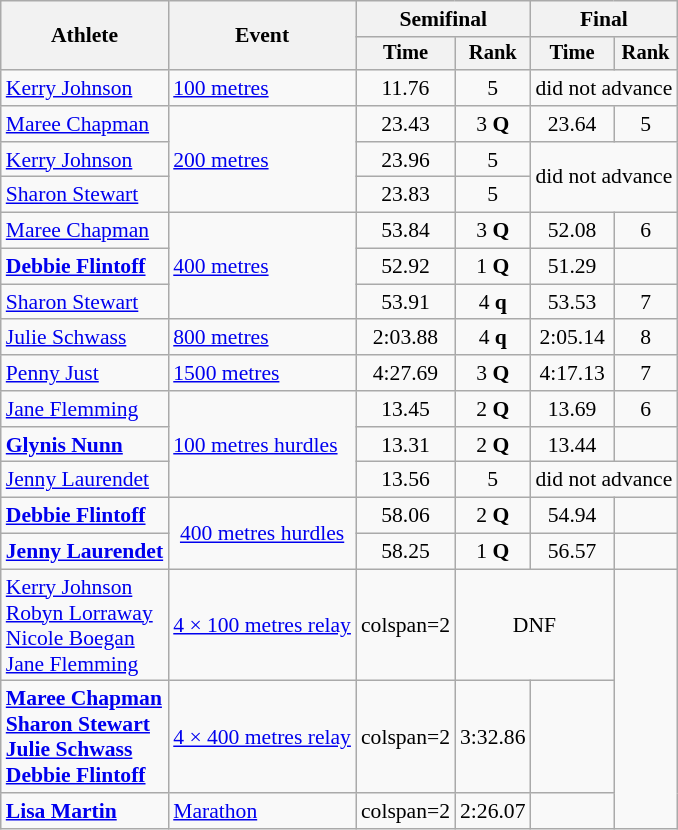<table class="wikitable" style="font-size:90%">
<tr>
<th rowspan="2">Athlete</th>
<th rowspan="2">Event</th>
<th colspan="2">Semifinal</th>
<th colspan="2">Final</th>
</tr>
<tr style="font-size:95%">
<th>Time</th>
<th>Rank</th>
<th>Time</th>
<th>Rank</th>
</tr>
<tr align=center>
<td align=left><a href='#'>Kerry Johnson</a></td>
<td align=left><a href='#'>100 metres</a></td>
<td>11.76</td>
<td>5</td>
<td colspan=2>did not advance</td>
</tr>
<tr align=center>
<td align=left><a href='#'>Maree Chapman</a></td>
<td rowspan=3 align=left><a href='#'>200 metres</a></td>
<td>23.43</td>
<td>3 <strong>Q</strong></td>
<td>23.64</td>
<td>5</td>
</tr>
<tr align=center>
<td align=left><a href='#'>Kerry Johnson</a></td>
<td>23.96</td>
<td>5</td>
<td colspan=2 rowspan=2>did not advance</td>
</tr>
<tr align=center>
<td align=left><a href='#'>Sharon Stewart</a></td>
<td>23.83</td>
<td>5</td>
</tr>
<tr align=center>
<td align=left><a href='#'>Maree Chapman</a></td>
<td rowspan=3 align=left><a href='#'>400 metres</a></td>
<td>53.84</td>
<td>3 <strong>Q</strong></td>
<td>52.08</td>
<td>6</td>
</tr>
<tr align=center>
<td align=left><strong><a href='#'>Debbie Flintoff</a></strong></td>
<td>52.92</td>
<td>1 <strong>Q</strong></td>
<td>51.29</td>
<td></td>
</tr>
<tr align=center>
<td align=left><a href='#'>Sharon Stewart</a></td>
<td>53.91</td>
<td>4 <strong>q</strong></td>
<td>53.53</td>
<td>7</td>
</tr>
<tr align=center>
<td align=left><a href='#'>Julie Schwass</a></td>
<td align=left><a href='#'>800 metres</a></td>
<td>2:03.88</td>
<td>4 <strong>q</strong></td>
<td>2:05.14</td>
<td>8</td>
</tr>
<tr align=center>
<td align=left><a href='#'>Penny Just</a></td>
<td align=left><a href='#'>1500 metres</a></td>
<td>4:27.69</td>
<td>3 <strong>Q</strong></td>
<td>4:17.13</td>
<td>7</td>
</tr>
<tr align=center>
<td align=left><a href='#'>Jane Flemming</a></td>
<td rowspan=3 align=left><a href='#'>100 metres hurdles</a></td>
<td>13.45</td>
<td>2 <strong>Q</strong></td>
<td>13.69</td>
<td>6</td>
</tr>
<tr align=center>
<td align=left><strong><a href='#'>Glynis Nunn</a></strong></td>
<td>13.31</td>
<td>2 <strong>Q</strong></td>
<td>13.44</td>
<td></td>
</tr>
<tr align=center>
<td align=left><a href='#'>Jenny Laurendet</a></td>
<td>13.56</td>
<td>5</td>
<td colspan=2>did not advance</td>
</tr>
<tr align=center>
<td align=left><strong><a href='#'>Debbie Flintoff</a></strong></td>
<td rowspan=2><a href='#'>400 metres hurdles</a></td>
<td>58.06</td>
<td>2 <strong>Q</strong></td>
<td>54.94</td>
<td></td>
</tr>
<tr align=center>
<td align=left><strong><a href='#'>Jenny Laurendet</a></strong></td>
<td>58.25</td>
<td>1 <strong>Q</strong></td>
<td>56.57</td>
<td></td>
</tr>
<tr align=center>
<td align=left><a href='#'>Kerry Johnson</a><br><a href='#'>Robyn Lorraway</a><br><a href='#'>Nicole Boegan</a><br><a href='#'>Jane Flemming</a></td>
<td align=left><a href='#'>4 × 100 metres relay</a></td>
<td>colspan=2 </td>
<td colspan=2>DNF</td>
</tr>
<tr align=center>
<td align=left><strong><a href='#'>Maree Chapman</a></strong><br><strong><a href='#'>Sharon Stewart</a></strong><br><strong><a href='#'>Julie Schwass</a></strong><br><strong><a href='#'>Debbie Flintoff</a></strong></td>
<td align=left><a href='#'>4 × 400 metres relay</a></td>
<td>colspan=2 </td>
<td>3:32.86</td>
<td></td>
</tr>
<tr align=center>
<td align=left><strong><a href='#'>Lisa Martin</a></strong></td>
<td align=left><a href='#'>Marathon</a></td>
<td>colspan=2 </td>
<td>2:26.07</td>
<td></td>
</tr>
</table>
